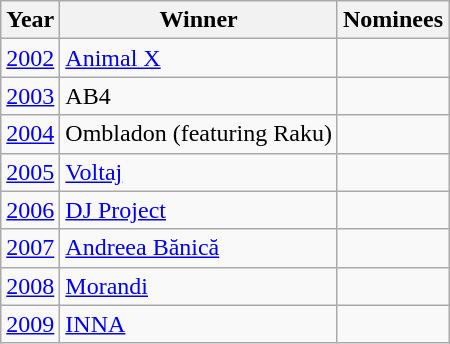<table class="wikitable">
<tr>
<th>Year</th>
<th>Winner</th>
<th>Nominees</th>
</tr>
<tr>
<td><a href='#'>2002</a></td>
<td><a href='#'>Animal X</a></td>
<td></td>
</tr>
<tr>
<td><a href='#'>2003</a></td>
<td>AB4</td>
<td></td>
</tr>
<tr>
<td><a href='#'>2004</a></td>
<td>Ombladon (featuring Raku)</td>
<td></td>
</tr>
<tr>
<td><a href='#'>2005</a></td>
<td><a href='#'>Voltaj</a></td>
<td></td>
</tr>
<tr>
<td><a href='#'>2006</a></td>
<td><a href='#'>DJ Project</a></td>
<td></td>
</tr>
<tr>
<td><a href='#'>2007</a> </td>
<td><a href='#'>Andreea Bănică</a></td>
<td></td>
</tr>
<tr>
<td><a href='#'>2008</a> </td>
<td><a href='#'>Morandi</a></td>
<td></td>
</tr>
<tr>
<td><a href='#'>2009</a> </td>
<td><a href='#'>INNA</a></td>
<td></td>
</tr>
</table>
